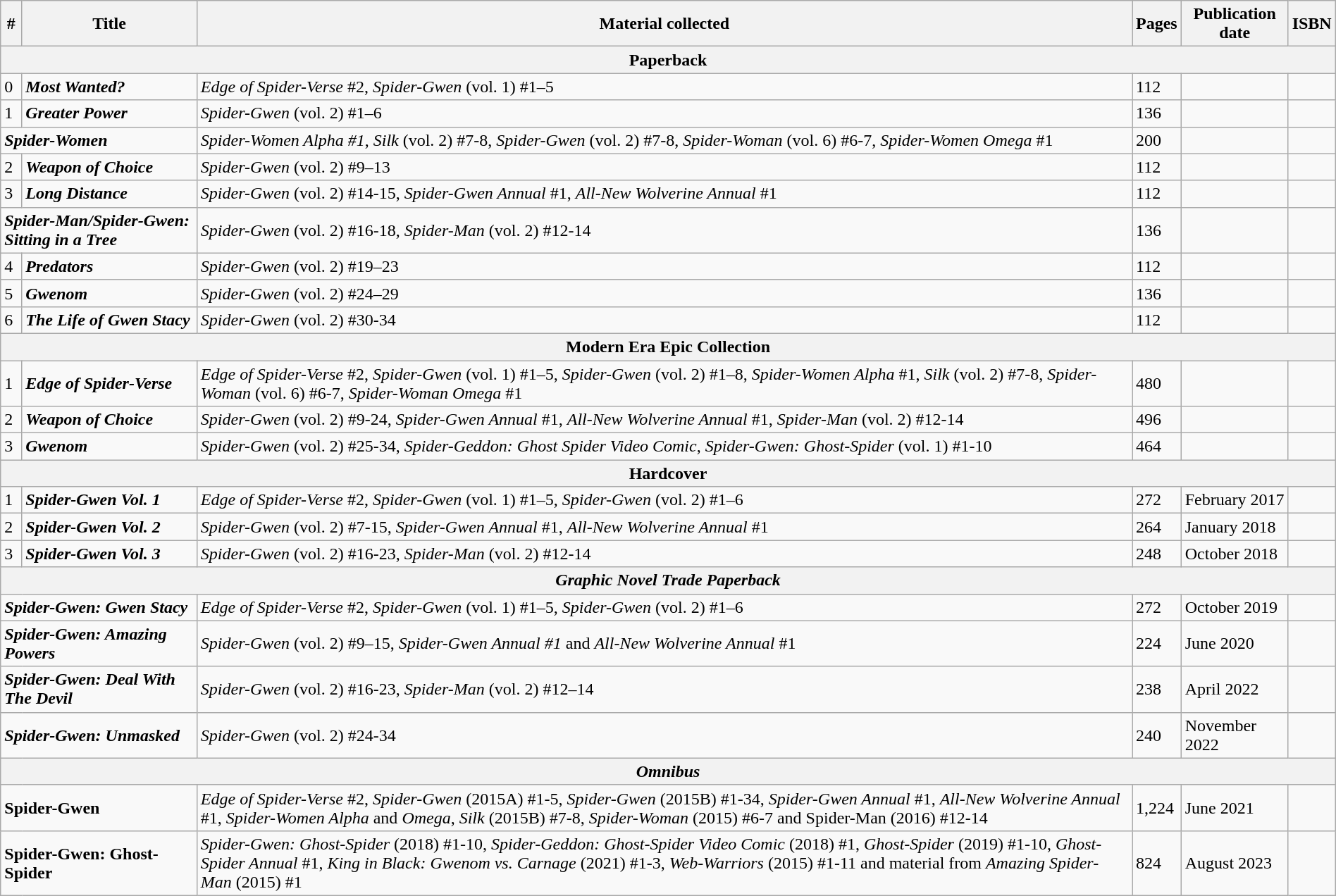<table class="wikitable" width="100%">
<tr>
<th>#</th>
<th>Title</th>
<th>Material collected</th>
<th>Pages</th>
<th>Publication date</th>
<th>ISBN</th>
</tr>
<tr>
<th colspan="6">Paperback</th>
</tr>
<tr>
<td>0</td>
<td><strong><em>Most Wanted?</em></strong></td>
<td><em>Edge of Spider-Verse</em> #2, <em>Spider-Gwen</em> (vol. 1) #1–5</td>
<td>112</td>
<td></td>
<td></td>
</tr>
<tr>
<td>1</td>
<td><strong><em>Greater Power</em></strong></td>
<td><em>Spider-Gwen</em> (vol. 2) #1–6</td>
<td>136</td>
<td></td>
<td></td>
</tr>
<tr>
<td colspan="2"><strong><em>Spider-Women</em></strong></td>
<td><em>Spider-Women Alpha #1</em>, <em>Silk</em> (vol. 2) #7-8, <em>Spider-Gwen</em> (vol. 2) #7-8, <em>Spider-Woman</em> (vol. 6) #6-7, <em>Spider-Women Omega</em> #1</td>
<td>200</td>
<td></td>
<td></td>
</tr>
<tr>
<td>2</td>
<td><strong><em>Weapon of Choice</em></strong></td>
<td><em>Spider-Gwen</em> (vol. 2) #9–13</td>
<td>112</td>
<td></td>
<td></td>
</tr>
<tr>
<td>3</td>
<td><strong><em>Long Distance</em></strong></td>
<td><em>Spider-Gwen</em> (vol. 2) #14-15, <em>Spider-Gwen Annual</em> #1, <em>All-New Wolverine Annual</em> #1</td>
<td>112</td>
<td></td>
<td></td>
</tr>
<tr>
<td colspan="2"><strong><em>Spider-Man/Spider-Gwen: Sitting in a Tree</em></strong></td>
<td><em>Spider-Gwen</em> (vol. 2) #16-18, <em>Spider-Man</em> (vol. 2) #12-14</td>
<td>136</td>
<td></td>
<td></td>
</tr>
<tr>
<td>4</td>
<td><strong><em>Predators</em></strong></td>
<td><em>Spider-Gwen</em> (vol. 2) #19–23</td>
<td>112</td>
<td></td>
<td></td>
</tr>
<tr>
<td>5</td>
<td><strong><em>Gwenom</em></strong></td>
<td><em>Spider-Gwen</em> (vol. 2) #24–29</td>
<td>136</td>
<td></td>
<td></td>
</tr>
<tr>
<td>6</td>
<td><strong><em>The Life of Gwen Stacy</em></strong></td>
<td><em>Spider-Gwen</em> (vol. 2) #30-34</td>
<td>112</td>
<td></td>
<td></td>
</tr>
<tr>
<th colspan="6">Modern Era Epic Collection</th>
</tr>
<tr>
<td>1</td>
<td><strong><em>Edge of Spider-Verse</em></strong></td>
<td><em>Edge of Spider-Verse</em> #2, <em>Spider-Gwen</em> (vol. 1) #1–5, <em>Spider-Gwen</em> (vol. 2) #1–8, <em>Spider-Women Alpha</em> #1, <em>Silk</em> (vol. 2) #7-8, <em>Spider-Woman</em> (vol. 6) #6-7, <em>Spider-Woman Omega</em> #1</td>
<td>480</td>
<td></td>
<td></td>
</tr>
<tr>
<td>2</td>
<td><strong><em>Weapon of Choice</em></strong></td>
<td><em>Spider-Gwen</em> (vol. 2) #9-24, <em>Spider-Gwen Annual</em> #1, <em>All-New Wolverine Annual</em> #1, <em>Spider-Man</em> (vol. 2) #12-14</td>
<td>496</td>
<td></td>
<td></td>
</tr>
<tr>
<td>3</td>
<td><strong><em>Gwenom</em></strong></td>
<td><em>Spider-Gwen</em> (vol. 2) #25-34, <em>Spider-Geddon: Ghost Spider Video Comic</em>, <em>Spider-Gwen: Ghost-Spider </em> (vol. 1) #1-10</td>
<td>464</td>
<td></td>
<td></td>
</tr>
<tr>
<th colspan="6">Hardcover</th>
</tr>
<tr>
<td>1</td>
<td><strong><em>Spider-Gwen Vol. 1</em></strong></td>
<td><em>Edge of Spider-Verse</em> #2, <em>Spider-Gwen</em> (vol. 1) #1–5, <em>Spider-Gwen</em> (vol. 2) #1–6</td>
<td>272</td>
<td>February 2017</td>
<td></td>
</tr>
<tr>
<td>2</td>
<td><strong><em>Spider-Gwen Vol. 2</em></strong></td>
<td><em>Spider-Gwen</em> (vol. 2) #7-15, <em>Spider-Gwen Annual</em> #1, <em>All-New Wolverine Annual</em> #1</td>
<td>264</td>
<td>January 2018</td>
<td></td>
</tr>
<tr>
<td>3</td>
<td><strong><em>Spider-Gwen Vol. 3</em></strong></td>
<td><em>Spider-Gwen</em> (vol. 2) #16-23, <em>Spider-Man</em> (vol. 2) #12-14</td>
<td>248</td>
<td>October 2018</td>
<td></td>
</tr>
<tr>
<th colspan="6"><em>Graphic Novel Trade Paperback</em></th>
</tr>
<tr>
<td colspan="2"><strong><em>Spider-Gwen: Gwen Stacy</em></strong></td>
<td><em>Edge of Spider-Verse</em> #2, <em>Spider-Gwen</em> (vol. 1) #1–5, <em>Spider-Gwen</em> (vol. 2) #1–6</td>
<td>272</td>
<td>October 2019</td>
<td></td>
</tr>
<tr>
<td colspan="2"><strong><em>Spider-Gwen: Amazing Powers</em></strong></td>
<td><em>Spider-Gwen</em> (vol. 2) #9–15, <em>Spider-Gwen Annual #1</em> and <em>All-New Wolverine Annual</em> #1</td>
<td>224</td>
<td>June 2020</td>
<td></td>
</tr>
<tr>
<td colspan="2"><strong><em>Spider-Gwen: Deal With The Devil</em></strong></td>
<td><em>Spider-Gwen</em> (vol. 2) #16-23, <em>Spider-Man</em> (vol. 2) #12–14</td>
<td>238</td>
<td>April 2022</td>
<td></td>
</tr>
<tr>
<td colspan="2"><strong><em>Spider-Gwen: Unmasked</em></strong></td>
<td><em>Spider-Gwen</em> (vol. 2) #24-34</td>
<td>240</td>
<td>November 2022</td>
<td></td>
</tr>
<tr>
<th colspan="6"><em>Omnibus</em></th>
</tr>
<tr>
<td colspan="2"><strong>Spider-Gwen</strong></td>
<td><em>Edge of Spider-Verse</em> #2, <em>Spider-Gwen</em> (2015A) #1-5, <em>Spider-Gwen</em> (2015B) #1-34, <em>Spider-Gwen Annual</em> #1, <em>All-New Wolverine Annual</em> #1, <em>Spider-Women Alpha</em> and <em>Omega</em>, <em>Silk</em> (2015B) #7-8, <em>Spider-Woman</em> (2015) #6-7 and Spider-Man (2016) #12-14</td>
<td>1,224</td>
<td>June 2021</td>
<td></td>
</tr>
<tr>
<td colspan="2"><strong>Spider-Gwen: Ghost-Spider</strong></td>
<td><em>Spider-Gwen: Ghost-Spider</em> (2018) #1-10, <em>Spider-Geddon: Ghost-Spider Video Comic</em> (2018) #1, <em>Ghost-Spider</em> (2019) #1-10, <em>Ghost-Spider Annual</em> #1, <em>King in Black: Gwenom vs. Carnage</em> (2021) #1-3, <em>Web-Warriors</em> (2015) #1-11 and material from <em>Amazing Spider-Man</em> (2015) #1</td>
<td>824</td>
<td>August 2023</td>
<td></td>
</tr>
</table>
